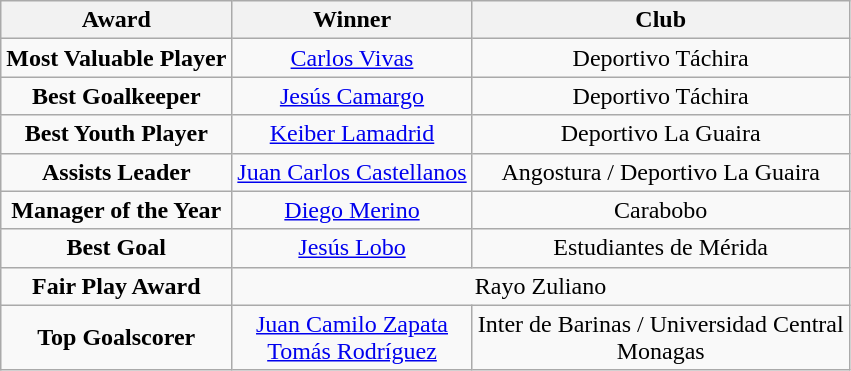<table class="wikitable" style="text-align:center">
<tr>
<th>Award</th>
<th>Winner</th>
<th>Club</th>
</tr>
<tr>
<td><strong>Most Valuable Player</strong></td>
<td> <a href='#'>Carlos Vivas</a></td>
<td>Deportivo Táchira</td>
</tr>
<tr>
<td><strong>Best Goalkeeper</strong></td>
<td> <a href='#'>Jesús Camargo</a></td>
<td>Deportivo Táchira</td>
</tr>
<tr>
<td><strong>Best Youth Player</strong></td>
<td> <a href='#'>Keiber Lamadrid</a></td>
<td>Deportivo La Guaira</td>
</tr>
<tr>
<td><strong>Assists Leader</strong></td>
<td> <a href='#'>Juan Carlos Castellanos</a></td>
<td>Angostura / Deportivo La Guaira</td>
</tr>
<tr>
<td><strong>Manager of the Year</strong></td>
<td> <a href='#'>Diego Merino</a></td>
<td>Carabobo</td>
</tr>
<tr>
<td><strong>Best Goal</strong></td>
<td> <a href='#'>Jesús Lobo</a></td>
<td>Estudiantes de Mérida</td>
</tr>
<tr>
<td><strong>Fair Play Award</strong></td>
<td colspan=2>Rayo Zuliano</td>
</tr>
<tr>
<td><strong>Top Goalscorer</strong></td>
<td> <a href='#'>Juan Camilo Zapata</a><br> <a href='#'>Tomás Rodríguez</a></td>
<td>Inter de Barinas / Universidad Central<br>Monagas</td>
</tr>
</table>
